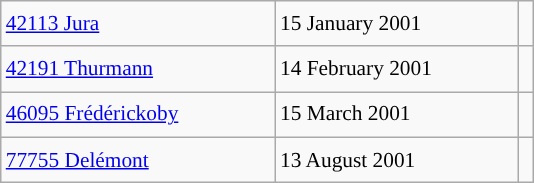<table class="wikitable" style="font-size: 89%; float: left; width: 25em; margin-right: 1em; line-height: 1.65em !important; height: 100px;">
<tr>
<td><a href='#'>42113 Jura</a></td>
<td>15 January 2001</td>
<td></td>
</tr>
<tr>
<td><a href='#'>42191 Thurmann</a></td>
<td>14 February 2001</td>
<td></td>
</tr>
<tr>
<td><a href='#'>46095 Frédérickoby</a></td>
<td>15 March 2001</td>
<td></td>
</tr>
<tr>
<td><a href='#'>77755 Delémont</a></td>
<td>13 August 2001</td>
<td></td>
</tr>
</table>
